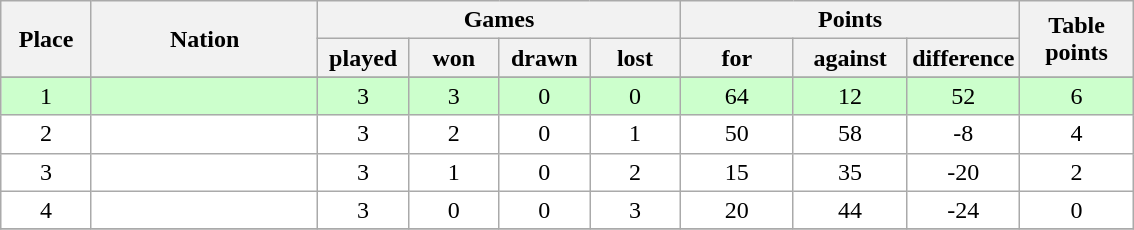<table class="wikitable">
<tr>
<th rowspan=2 width="8%">Place</th>
<th rowspan=2 width="20%">Nation</th>
<th colspan=4 width="32%">Games</th>
<th colspan=3 width="30%">Points</th>
<th rowspan=2 width="10%">Table<br>points</th>
</tr>
<tr>
<th width="8%">played</th>
<th width="8%">won</th>
<th width="8%">drawn</th>
<th width="8%">lost</th>
<th width="10%">for</th>
<th width="10%">against</th>
<th width="10%">difference</th>
</tr>
<tr>
</tr>
<tr bgcolor=#ccffcc align=center>
<td>1</td>
<td align=left><strong></strong></td>
<td>3</td>
<td>3</td>
<td>0</td>
<td>0</td>
<td>64</td>
<td>12</td>
<td>52</td>
<td>6</td>
</tr>
<tr bgcolor=#ffffff align=center>
<td>2</td>
<td align=left></td>
<td>3</td>
<td>2</td>
<td>0</td>
<td>1</td>
<td>50</td>
<td>58</td>
<td>-8</td>
<td>4</td>
</tr>
<tr bgcolor=#ffffff align=center>
<td>3</td>
<td align=left></td>
<td>3</td>
<td>1</td>
<td>0</td>
<td>2</td>
<td>15</td>
<td>35</td>
<td>-20</td>
<td>2</td>
</tr>
<tr bgcolor=#ffffff align=center>
<td>4</td>
<td align=left></td>
<td>3</td>
<td>0</td>
<td>0</td>
<td>3</td>
<td>20</td>
<td>44</td>
<td>-24</td>
<td>0</td>
</tr>
<tr bgcolor=#ffcccc align=center>
</tr>
</table>
